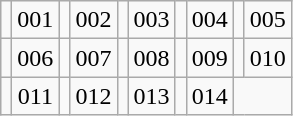<table class="wikitable" style="text-align:center">
<tr>
<td></td>
<td>001<br><big></big></td>
<td></td>
<td>002<br><big></big></td>
<td></td>
<td>003<br><big></big></td>
<td></td>
<td>004<br><big></big></td>
<td></td>
<td>005<br><big></big></td>
</tr>
<tr>
<td></td>
<td>006<br><big></big></td>
<td></td>
<td>007<br><big></big></td>
<td></td>
<td>008<br><big></big></td>
<td></td>
<td>009<br><big></big></td>
<td></td>
<td>010<br><big></big></td>
</tr>
<tr>
<td></td>
<td>011<br><big></big></td>
<td></td>
<td>012<br><big></big></td>
<td></td>
<td>013<br><big></big></td>
<td></td>
<td>014<br><big></big></td>
</tr>
</table>
